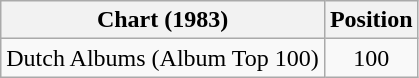<table class="wikitable">
<tr>
<th>Chart (1983)</th>
<th>Position</th>
</tr>
<tr>
<td>Dutch Albums (Album Top 100)</td>
<td style="text-align:center;">100</td>
</tr>
</table>
